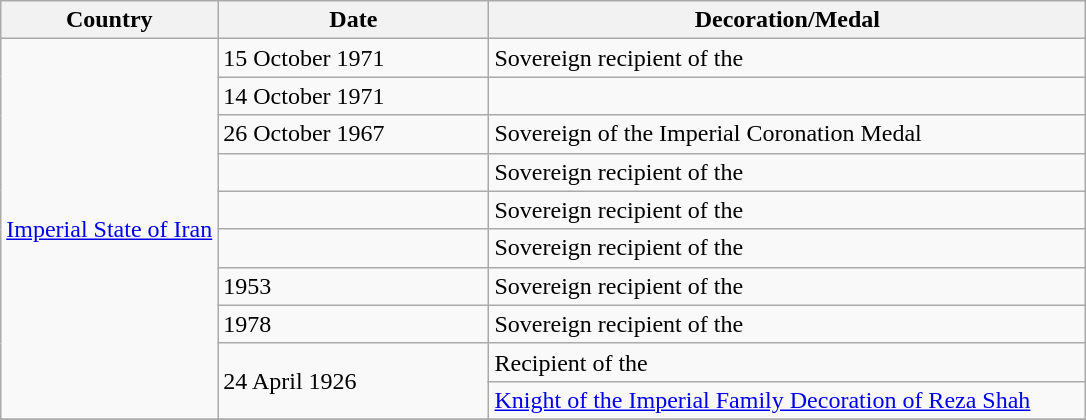<table class="wikitable">
<tr>
<th width="20%">Country</th>
<th width="25%">Date</th>
<th width="55%" colspan="2">Decoration/Medal</th>
</tr>
<tr>
<td rowspan="10"> <a href='#'>Imperial State of Iran</a></td>
<td>15 October 1971</td>
<td colspan="2">Sovereign recipient of the  </td>
</tr>
<tr>
<td>14 October 1971</td>
<td colspan="2"> </td>
</tr>
<tr>
<td>26 October 1967</td>
<td colspan="2">Sovereign of the Imperial Coronation Medal </td>
</tr>
<tr>
<td></td>
<td colspan="2">Sovereign recipient of the </td>
</tr>
<tr>
<td></td>
<td colspan="2">Sovereign recipient of the  </td>
</tr>
<tr>
<td></td>
<td colspan="2">Sovereign recipient of the </td>
</tr>
<tr>
<td>1953</td>
<td colspan="2">Sovereign recipient of the  </td>
</tr>
<tr>
<td>1978</td>
<td colspan="2">Sovereign recipient of the </td>
</tr>
<tr>
<td rowspan="2">24 April 1926</td>
<td colspan="2">Recipient of the </td>
</tr>
<tr>
<td colspan="2"><a href='#'>Knight of the Imperial Family Decoration of Reza Shah</a></td>
</tr>
<tr>
</tr>
</table>
